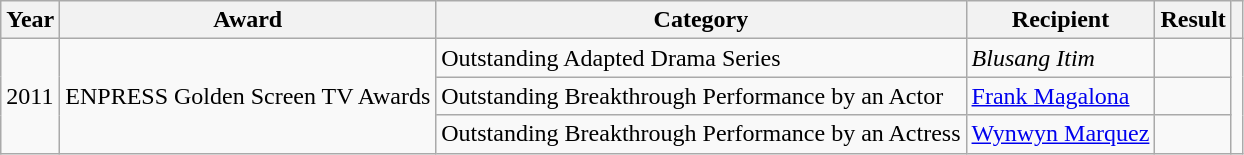<table class="wikitable">
<tr>
<th>Year</th>
<th>Award</th>
<th>Category</th>
<th>Recipient</th>
<th>Result</th>
<th></th>
</tr>
<tr>
<td rowspan=3>2011</td>
<td rowspan=3>ENPRESS Golden Screen TV Awards</td>
<td>Outstanding Adapted Drama Series</td>
<td><em>Blusang Itim</em></td>
<td></td>
<td rowspan=3></td>
</tr>
<tr>
<td>Outstanding Breakthrough Performance by an Actor</td>
<td><a href='#'>Frank Magalona</a></td>
<td></td>
</tr>
<tr>
<td>Outstanding Breakthrough Performance by an Actress</td>
<td><a href='#'>Wynwyn Marquez</a></td>
<td></td>
</tr>
</table>
